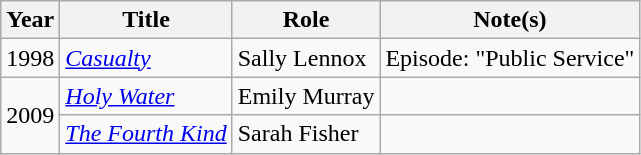<table class="wikitable sortable">
<tr>
<th>Year</th>
<th>Title</th>
<th>Role</th>
<th>Note(s)</th>
</tr>
<tr>
<td>1998</td>
<td><em><a href='#'>Casualty</a></em></td>
<td>Sally Lennox</td>
<td>Episode: "Public Service"</td>
</tr>
<tr>
<td rowspan=2>2009</td>
<td><em><a href='#'>Holy Water</a></em></td>
<td>Emily Murray</td>
<td></td>
</tr>
<tr>
<td><em><a href='#'>The Fourth Kind</a></em></td>
<td>Sarah Fisher</td>
<td></td>
</tr>
</table>
